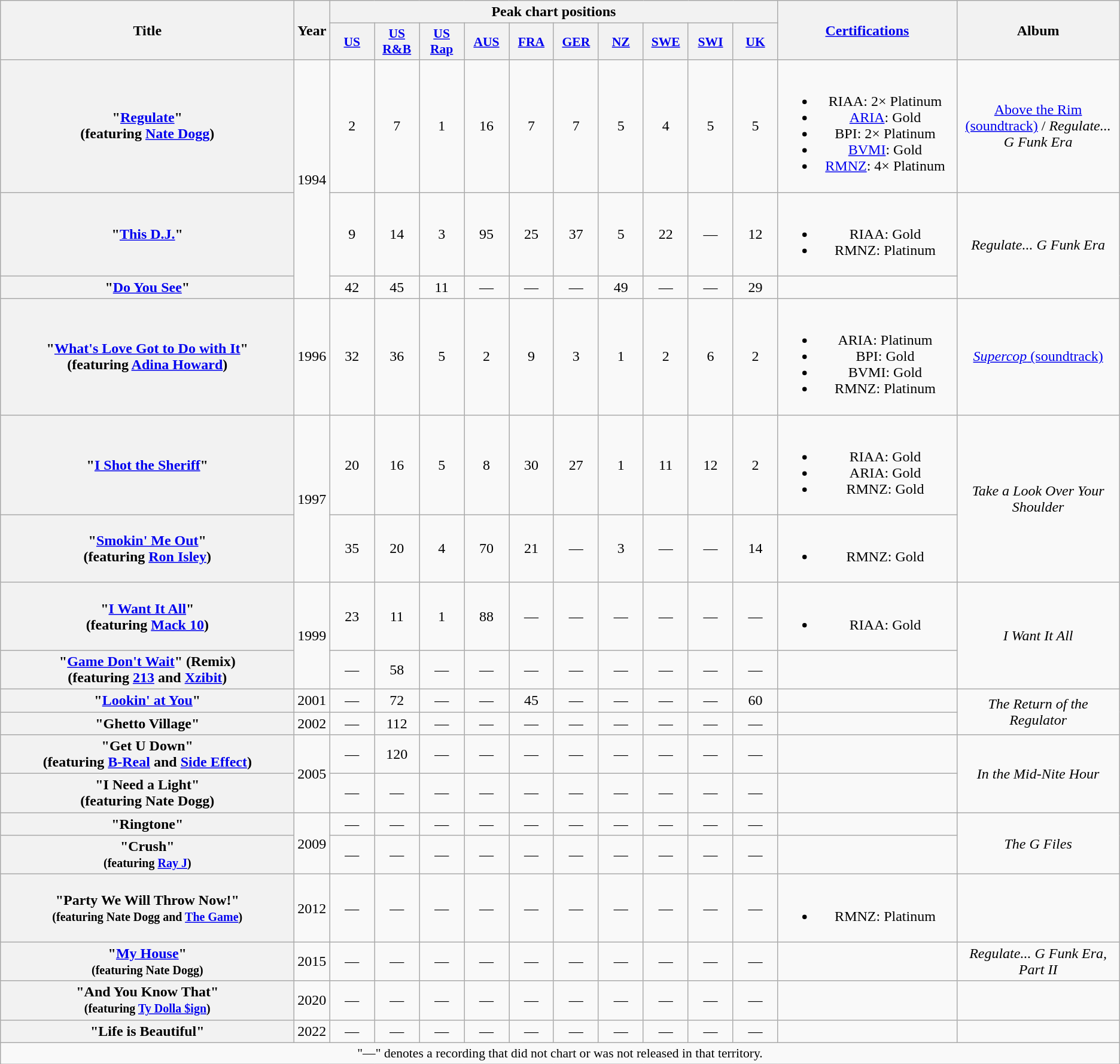<table class="wikitable plainrowheaders" style="text-align:center;">
<tr>
<th scope="col" rowspan="2" style="width:20em;">Title</th>
<th scope="col" rowspan="2">Year</th>
<th scope="col" colspan="10">Peak chart positions</th>
<th scope="col" rowspan="2" style="width:12em;"><a href='#'>Certifications</a></th>
<th scope="col" rowspan="2">Album</th>
</tr>
<tr>
<th scope="col" style="width:3em;font-size:90%;"><a href='#'>US</a><br></th>
<th scope="col" style="width:3em;font-size:90%;"><a href='#'>US<br>R&B</a><br></th>
<th scope="col" style="width:3em;font-size:90%;"><a href='#'>US<br>Rap</a><br></th>
<th scope="col" style="width:3em;font-size:90%;"><a href='#'>AUS</a><br></th>
<th scope="col" style="width:3em;font-size:90%;"><a href='#'>FRA</a><br></th>
<th scope="col" style="width:3em;font-size:90%;"><a href='#'>GER</a><br></th>
<th scope="col" style="width:3em;font-size:90%;"><a href='#'>NZ</a><br></th>
<th scope="col" style="width:3em;font-size:90%;"><a href='#'>SWE</a><br></th>
<th scope="col" style="width:3em;font-size:90%;"><a href='#'>SWI</a><br></th>
<th scope="col" style="width:3em;font-size:90%;"><a href='#'>UK</a><br></th>
</tr>
<tr>
<th scope="row">"<a href='#'>Regulate</a>"<br><span>(featuring <a href='#'>Nate Dogg</a>)</span></th>
<td rowspan="3">1994</td>
<td>2</td>
<td>7</td>
<td>1</td>
<td>16</td>
<td>7</td>
<td>7</td>
<td>5</td>
<td>4</td>
<td>5</td>
<td>5</td>
<td><br><ul><li>RIAA: 2× Platinum</li><li><a href='#'>ARIA</a>: Gold</li><li>BPI: 2× Platinum</li><li><a href='#'>BVMI</a>: Gold</li><li><a href='#'>RMNZ</a>: 4× Platinum</li></ul></td>
<td><a href='#'>Above the Rim (soundtrack)</a> / <em>Regulate... G Funk Era</em></td>
</tr>
<tr>
<th scope="row">"<a href='#'>This D.J.</a>"</th>
<td>9</td>
<td>14</td>
<td>3</td>
<td>95</td>
<td>25</td>
<td>37</td>
<td>5</td>
<td>22</td>
<td>—</td>
<td>12</td>
<td><br><ul><li>RIAA: Gold</li><li>RMNZ: Platinum</li></ul></td>
<td rowspan="2"><em>Regulate... G Funk Era</em></td>
</tr>
<tr>
<th scope="row">"<a href='#'>Do You See</a>"</th>
<td>42</td>
<td>45</td>
<td>11</td>
<td>—</td>
<td>—</td>
<td>—</td>
<td>49</td>
<td>—</td>
<td>—</td>
<td>29</td>
<td></td>
</tr>
<tr>
<th scope="row">"<a href='#'>What's Love Got to Do with It</a>"<br><span>(featuring <a href='#'>Adina Howard</a>)</span></th>
<td>1996</td>
<td>32</td>
<td>36</td>
<td>5</td>
<td>2</td>
<td>9</td>
<td>3</td>
<td>1</td>
<td>2</td>
<td>6</td>
<td>2</td>
<td><br><ul><li>ARIA: Platinum</li><li>BPI: Gold</li><li>BVMI: Gold</li><li>RMNZ: Platinum</li></ul></td>
<td><a href='#'><em>Supercop</em> (soundtrack)</a></td>
</tr>
<tr>
<th scope="row">"<a href='#'>I Shot the Sheriff</a>"</th>
<td rowspan="2">1997</td>
<td>20</td>
<td>16</td>
<td>5</td>
<td>8</td>
<td>30</td>
<td>27</td>
<td>1</td>
<td>11</td>
<td>12</td>
<td>2</td>
<td><br><ul><li>RIAA: Gold</li><li>ARIA: Gold</li><li>RMNZ: Gold</li></ul></td>
<td rowspan="2"><em>Take a Look Over Your Shoulder</em></td>
</tr>
<tr>
<th scope="row">"<a href='#'>Smokin' Me Out</a>"<br><span>(featuring <a href='#'>Ron Isley</a>)</span></th>
<td>35</td>
<td>20</td>
<td>4</td>
<td>70</td>
<td>21</td>
<td>—</td>
<td>3</td>
<td>—</td>
<td>—</td>
<td>14</td>
<td><br><ul><li>RMNZ: Gold</li></ul></td>
</tr>
<tr>
<th scope="row">"<a href='#'>I Want It All</a>"<br><span>(featuring <a href='#'>Mack 10</a>)</span></th>
<td rowspan="2">1999</td>
<td>23</td>
<td>11</td>
<td>1</td>
<td>88</td>
<td>—</td>
<td>—</td>
<td>—</td>
<td>—</td>
<td>—</td>
<td>—</td>
<td><br><ul><li>RIAA: Gold</li></ul></td>
<td rowspan="2"><em>I Want It All</em></td>
</tr>
<tr>
<th scope="row">"<a href='#'>Game Don't Wait</a>" (Remix)<br><span>(featuring <a href='#'>213</a> and <a href='#'>Xzibit</a>)</span></th>
<td>—</td>
<td>58</td>
<td>—</td>
<td>—</td>
<td>—</td>
<td>—</td>
<td>—</td>
<td>—</td>
<td>—</td>
<td>—</td>
<td></td>
</tr>
<tr>
<th scope="row">"<a href='#'>Lookin' at You</a>"</th>
<td>2001</td>
<td>—</td>
<td>72</td>
<td>—</td>
<td>—</td>
<td>45</td>
<td>—</td>
<td>—</td>
<td>—</td>
<td>—</td>
<td>60</td>
<td></td>
<td rowspan="2"><em>The Return of the Regulator</em></td>
</tr>
<tr>
<th scope="row">"Ghetto Village"</th>
<td>2002</td>
<td>—</td>
<td>112</td>
<td>—</td>
<td>—</td>
<td>—</td>
<td>—</td>
<td>—</td>
<td>—</td>
<td>—</td>
<td>—</td>
<td></td>
</tr>
<tr>
<th scope="row">"Get U Down"<br><span>(featuring <a href='#'>B-Real</a> and <a href='#'>Side Effect</a>)</span></th>
<td rowspan="2">2005</td>
<td>—</td>
<td>120</td>
<td>—</td>
<td>—</td>
<td>—</td>
<td>—</td>
<td>—</td>
<td>—</td>
<td>—</td>
<td>—</td>
<td></td>
<td rowspan="2"><em>In the Mid-Nite Hour</em></td>
</tr>
<tr>
<th scope="row">"I Need a Light"<br><span>(featuring Nate Dogg)</span></th>
<td>—</td>
<td>—</td>
<td>—</td>
<td>—</td>
<td>—</td>
<td>—</td>
<td>—</td>
<td>—</td>
<td>—</td>
<td>—</td>
<td></td>
</tr>
<tr>
<th scope="row">"Ringtone"</th>
<td rowspan="2">2009</td>
<td>—</td>
<td>—</td>
<td>—</td>
<td>—</td>
<td>—</td>
<td>—</td>
<td>—</td>
<td>—</td>
<td>—</td>
<td>—</td>
<td></td>
<td rowspan="2"><em>The G Files</em></td>
</tr>
<tr>
<th scope="row">"Crush"<br><small>(featuring <a href='#'>Ray J</a>)</small></th>
<td>—</td>
<td>—</td>
<td>—</td>
<td>—</td>
<td>—</td>
<td>—</td>
<td>—</td>
<td>—</td>
<td>—</td>
<td>—</td>
<td></td>
</tr>
<tr>
<th scope="row">"Party We Will Throw Now!"<br><small>(featuring Nate Dogg and <a href='#'>The Game</a>)</small></th>
<td>2012</td>
<td>—</td>
<td>—</td>
<td>—</td>
<td>—</td>
<td>—</td>
<td>—</td>
<td>—</td>
<td>—</td>
<td>—</td>
<td>—</td>
<td><br><ul><li>RMNZ: Platinum</li></ul></td>
<td></td>
</tr>
<tr>
<th scope="row">"<a href='#'>My House</a>"<br><small>(featuring Nate Dogg)</small></th>
<td>2015</td>
<td>—</td>
<td>—</td>
<td>—</td>
<td>—</td>
<td>—</td>
<td>—</td>
<td>—</td>
<td>—</td>
<td>—</td>
<td>—</td>
<td></td>
<td><em>Regulate... G Funk Era, Part II</em></td>
</tr>
<tr>
<th scope="row">"And You Know That"<br><small>(featuring <a href='#'>Ty Dolla $ign</a>)</small></th>
<td>2020</td>
<td>—</td>
<td>—</td>
<td>—</td>
<td>—</td>
<td>—</td>
<td>—</td>
<td>—</td>
<td>—</td>
<td>—</td>
<td>—</td>
<td></td>
<td></td>
</tr>
<tr>
<th scope="row">"Life is Beautiful"</th>
<td>2022</td>
<td>—</td>
<td>—</td>
<td>—</td>
<td>—</td>
<td>—</td>
<td>—</td>
<td>—</td>
<td>—</td>
<td>—</td>
<td>—</td>
<td></td>
<td></td>
</tr>
<tr>
<td colspan="14" style="font-size:90%">"—" denotes a recording that did not chart or was not released in that territory.</td>
</tr>
</table>
